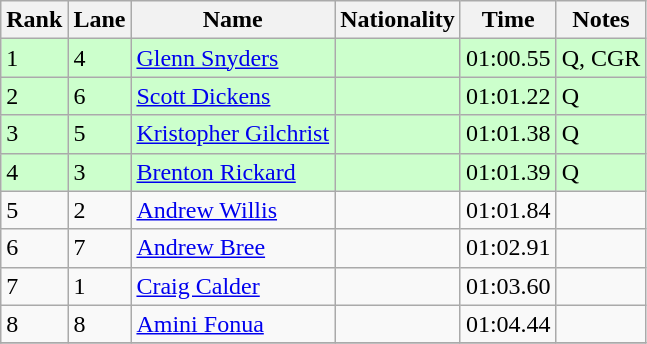<table class="wikitable">
<tr>
<th>Rank</th>
<th>Lane</th>
<th>Name</th>
<th>Nationality</th>
<th>Time</th>
<th>Notes</th>
</tr>
<tr bgcolor=ccffcc>
<td>1</td>
<td>4</td>
<td><a href='#'>Glenn Snyders</a></td>
<td></td>
<td>01:00.55</td>
<td>Q, CGR</td>
</tr>
<tr bgcolor=ccffcc>
<td>2</td>
<td>6</td>
<td><a href='#'>Scott Dickens</a></td>
<td></td>
<td>01:01.22</td>
<td>Q</td>
</tr>
<tr bgcolor=ccffcc>
<td>3</td>
<td>5</td>
<td><a href='#'>Kristopher Gilchrist</a></td>
<td></td>
<td>01:01.38</td>
<td>Q</td>
</tr>
<tr bgcolor=ccffcc>
<td>4</td>
<td>3</td>
<td><a href='#'>Brenton Rickard</a></td>
<td></td>
<td>01:01.39</td>
<td>Q</td>
</tr>
<tr>
<td>5</td>
<td>2</td>
<td><a href='#'>Andrew Willis</a></td>
<td></td>
<td>01:01.84</td>
<td></td>
</tr>
<tr>
<td>6</td>
<td>7</td>
<td><a href='#'>Andrew Bree</a></td>
<td></td>
<td>01:02.91</td>
<td></td>
</tr>
<tr>
<td>7</td>
<td>1</td>
<td><a href='#'>Craig Calder</a></td>
<td></td>
<td>01:03.60</td>
<td></td>
</tr>
<tr>
<td>8</td>
<td>8</td>
<td><a href='#'>Amini Fonua</a></td>
<td></td>
<td>01:04.44</td>
<td></td>
</tr>
<tr>
</tr>
</table>
